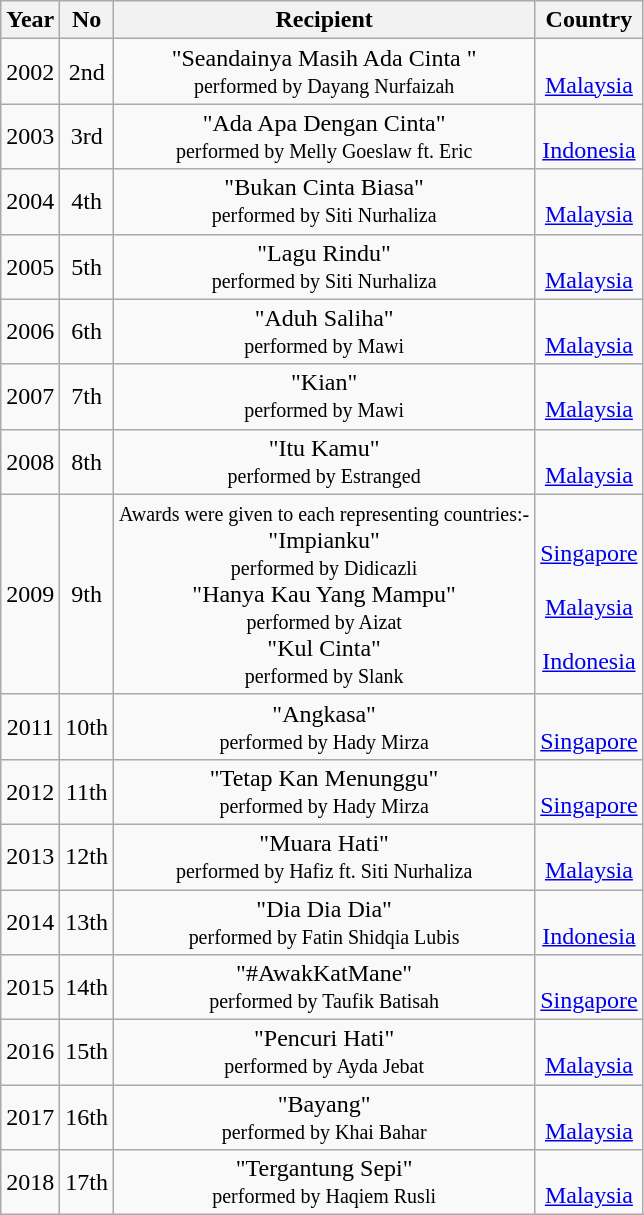<table class="wikitable" style="text-align:center">
<tr>
<th>Year</th>
<th>No</th>
<th>Recipient</th>
<th>Country</th>
</tr>
<tr>
<td>2002</td>
<td>2nd</td>
<td>"Seandainya Masih Ada Cinta " <br><small>performed by Dayang Nurfaizah</small></td>
<td> <br> <a href='#'>Malaysia</a></td>
</tr>
<tr>
<td>2003</td>
<td>3rd</td>
<td>"Ada Apa Dengan Cinta" <br><small>performed by Melly Goeslaw ft. Eric</small></td>
<td> <br> <a href='#'>Indonesia</a></td>
</tr>
<tr>
<td>2004</td>
<td>4th</td>
<td>"Bukan Cinta Biasa" <br><small>performed by Siti Nurhaliza</small></td>
<td> <br> <a href='#'>Malaysia</a></td>
</tr>
<tr>
<td>2005</td>
<td>5th</td>
<td>"Lagu Rindu" <br><small>performed by Siti Nurhaliza</small></td>
<td> <br> <a href='#'>Malaysia</a></td>
</tr>
<tr>
<td>2006</td>
<td>6th</td>
<td>"Aduh Saliha" <br><small>performed by Mawi</small></td>
<td> <br> <a href='#'>Malaysia</a></td>
</tr>
<tr>
<td>2007</td>
<td>7th</td>
<td>"Kian" <br><small>performed by Mawi</small></td>
<td> <br> <a href='#'>Malaysia</a></td>
</tr>
<tr>
<td>2008</td>
<td>8th</td>
<td>"Itu Kamu" <br><small>performed by Estranged</small></td>
<td> <br> <a href='#'>Malaysia</a></td>
</tr>
<tr>
<td>2009</td>
<td>9th</td>
<td><small>Awards were given to each representing countries:-</small> <br>"Impianku" <br><small>performed by Didicazli</small> <br>"Hanya Kau Yang Mampu" <br><small>performed by Aizat</small> <br>"Kul Cinta" <br><small>performed by Slank</small></td>
<td> <br> <a href='#'>Singapore</a> <br>  <br> <a href='#'>Malaysia</a> <br>  <br> <a href='#'>Indonesia</a></td>
</tr>
<tr>
<td>2011</td>
<td>10th</td>
<td>"Angkasa" <br><small>performed by Hady Mirza</small></td>
<td> <br> <a href='#'>Singapore</a></td>
</tr>
<tr>
<td>2012</td>
<td>11th</td>
<td>"Tetap Kan Menunggu" <br><small>performed by Hady Mirza</small></td>
<td> <br> <a href='#'>Singapore</a></td>
</tr>
<tr>
<td>2013</td>
<td>12th</td>
<td>"Muara Hati" <br><small>performed by Hafiz ft. Siti Nurhaliza </small></td>
<td> <br> <a href='#'>Malaysia</a></td>
</tr>
<tr>
<td>2014</td>
<td>13th</td>
<td>"Dia Dia Dia" <br><small>performed by Fatin Shidqia Lubis</small></td>
<td> <br> <a href='#'>Indonesia</a></td>
</tr>
<tr>
<td>2015</td>
<td>14th</td>
<td>"#AwakKatMane" <br><small>performed by Taufik Batisah</small></td>
<td> <br> <a href='#'>Singapore</a></td>
</tr>
<tr>
<td>2016</td>
<td>15th</td>
<td>"Pencuri Hati" <br><small>performed by Ayda Jebat</small></td>
<td> <br> <a href='#'>Malaysia</a></td>
</tr>
<tr>
<td>2017</td>
<td>16th</td>
<td>"Bayang" <br><small>performed by Khai Bahar</small></td>
<td> <br> <a href='#'>Malaysia</a></td>
</tr>
<tr>
<td>2018</td>
<td>17th</td>
<td>"Tergantung Sepi" <br><small>performed by Haqiem Rusli</small></td>
<td> <br> <a href='#'>Malaysia</a></td>
</tr>
</table>
